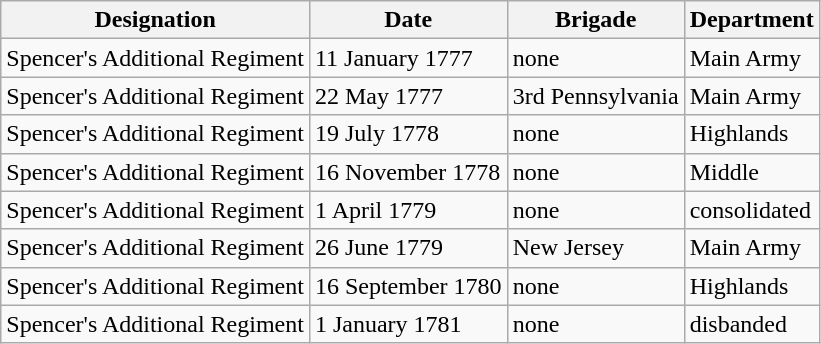<table class="wikitable">
<tr>
<th>Designation</th>
<th>Date</th>
<th>Brigade</th>
<th>Department</th>
</tr>
<tr>
<td>Spencer's Additional Regiment</td>
<td>11 January 1777</td>
<td>none</td>
<td>Main Army</td>
</tr>
<tr>
<td>Spencer's Additional Regiment</td>
<td>22 May 1777</td>
<td>3rd Pennsylvania</td>
<td>Main Army</td>
</tr>
<tr>
<td>Spencer's Additional Regiment</td>
<td>19 July 1778</td>
<td>none</td>
<td>Highlands</td>
</tr>
<tr>
<td>Spencer's Additional Regiment</td>
<td>16 November 1778</td>
<td>none</td>
<td>Middle</td>
</tr>
<tr>
<td>Spencer's Additional Regiment</td>
<td>1 April 1779</td>
<td>none</td>
<td>consolidated</td>
</tr>
<tr>
<td>Spencer's Additional Regiment</td>
<td>26 June 1779</td>
<td>New Jersey</td>
<td>Main Army</td>
</tr>
<tr>
<td>Spencer's Additional Regiment</td>
<td>16 September 1780</td>
<td>none</td>
<td>Highlands</td>
</tr>
<tr>
<td>Spencer's Additional Regiment</td>
<td>1 January 1781</td>
<td>none</td>
<td>disbanded</td>
</tr>
</table>
